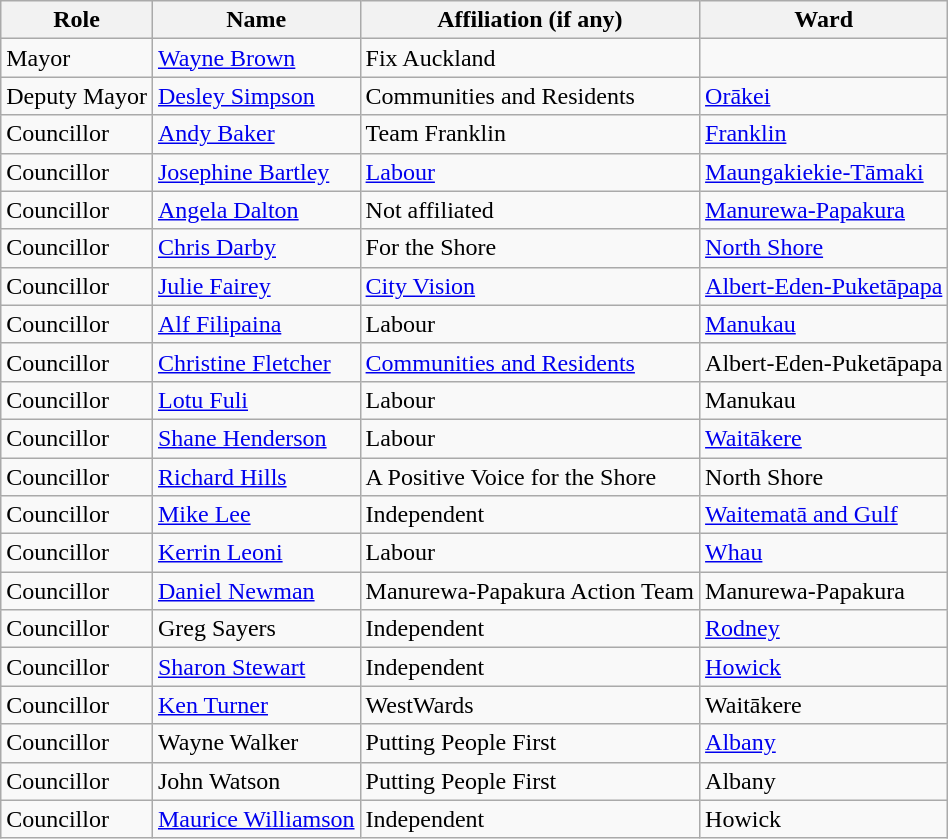<table class="wikitable">
<tr>
<th>Role</th>
<th>Name</th>
<th>Affiliation (if any)</th>
<th>Ward</th>
</tr>
<tr>
<td>Mayor</td>
<td><a href='#'>Wayne Brown</a></td>
<td>Fix Auckland</td>
<td></td>
</tr>
<tr>
<td>Deputy Mayor</td>
<td><a href='#'>Desley Simpson</a></td>
<td>Communities and Residents</td>
<td><a href='#'>Orākei</a></td>
</tr>
<tr>
<td>Councillor</td>
<td><a href='#'>Andy Baker</a></td>
<td>Team Franklin</td>
<td><a href='#'>Franklin</a></td>
</tr>
<tr>
<td>Councillor</td>
<td><a href='#'>Josephine Bartley</a></td>
<td><a href='#'>Labour</a></td>
<td><a href='#'>Maungakiekie-Tāmaki</a></td>
</tr>
<tr>
<td>Councillor</td>
<td><a href='#'>Angela Dalton</a></td>
<td>Not affiliated</td>
<td><a href='#'>Manurewa-Papakura</a></td>
</tr>
<tr>
<td>Councillor</td>
<td><a href='#'>Chris Darby</a></td>
<td>For the Shore</td>
<td><a href='#'>North Shore</a></td>
</tr>
<tr>
<td>Councillor</td>
<td><a href='#'>Julie Fairey</a></td>
<td><a href='#'>City Vision</a></td>
<td><a href='#'>Albert-Eden-Puketāpapa</a></td>
</tr>
<tr>
<td>Councillor</td>
<td><a href='#'>Alf Filipaina</a></td>
<td>Labour</td>
<td><a href='#'>Manukau</a></td>
</tr>
<tr>
<td>Councillor</td>
<td><a href='#'>Christine Fletcher</a></td>
<td><a href='#'>Communities and Residents</a></td>
<td>Albert-Eden-Puketāpapa</td>
</tr>
<tr>
<td>Councillor</td>
<td><a href='#'>Lotu Fuli</a></td>
<td>Labour</td>
<td>Manukau</td>
</tr>
<tr>
<td>Councillor</td>
<td><a href='#'>Shane Henderson</a></td>
<td>Labour</td>
<td><a href='#'>Waitākere</a></td>
</tr>
<tr>
<td>Councillor</td>
<td><a href='#'>Richard Hills</a></td>
<td>A Positive Voice for the Shore</td>
<td>North Shore</td>
</tr>
<tr>
<td>Councillor</td>
<td><a href='#'>Mike Lee</a></td>
<td>Independent</td>
<td><a href='#'>Waitematā and Gulf</a></td>
</tr>
<tr>
<td>Councillor</td>
<td><a href='#'>Kerrin Leoni</a></td>
<td>Labour</td>
<td><a href='#'>Whau</a></td>
</tr>
<tr>
<td>Councillor</td>
<td><a href='#'>Daniel Newman</a></td>
<td>Manurewa-Papakura Action Team</td>
<td>Manurewa-Papakura</td>
</tr>
<tr>
<td>Councillor</td>
<td>Greg Sayers</td>
<td>Independent</td>
<td><a href='#'>Rodney</a></td>
</tr>
<tr>
<td>Councillor</td>
<td><a href='#'>Sharon Stewart</a></td>
<td>Independent</td>
<td><a href='#'>Howick</a></td>
</tr>
<tr>
<td>Councillor</td>
<td><a href='#'>Ken Turner</a></td>
<td>WestWards</td>
<td>Waitākere</td>
</tr>
<tr>
<td>Councillor</td>
<td>Wayne Walker</td>
<td>Putting People First</td>
<td><a href='#'>Albany</a></td>
</tr>
<tr>
<td>Councillor</td>
<td>John Watson</td>
<td>Putting People First</td>
<td>Albany</td>
</tr>
<tr>
<td>Councillor</td>
<td><a href='#'>Maurice Williamson</a></td>
<td>Independent</td>
<td>Howick</td>
</tr>
</table>
